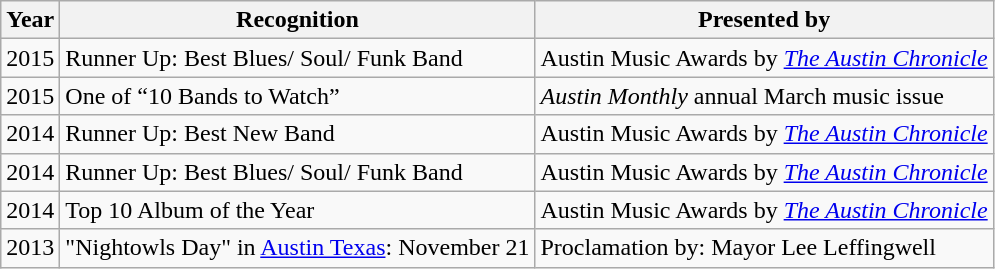<table class="wikitable">
<tr>
<th>Year</th>
<th>Recognition</th>
<th>Presented by</th>
</tr>
<tr>
<td>2015</td>
<td>Runner Up: Best Blues/ Soul/ Funk Band</td>
<td>Austin Music Awards by <em><a href='#'>The Austin Chronicle</a></em></td>
</tr>
<tr>
<td>2015</td>
<td>One of “10 Bands to Watch”</td>
<td><em>Austin Monthly</em> annual March music issue </td>
</tr>
<tr>
<td>2014</td>
<td>Runner Up: Best New Band</td>
<td>Austin Music Awards  by <em><a href='#'>The Austin Chronicle</a></em></td>
</tr>
<tr>
<td>2014</td>
<td>Runner Up: Best Blues/ Soul/ Funk Band</td>
<td>Austin Music Awards by <em><a href='#'>The Austin Chronicle</a></em></td>
</tr>
<tr>
<td>2014</td>
<td>Top 10 Album of the Year</td>
<td>Austin Music Awards  by <em><a href='#'>The Austin Chronicle</a></em></td>
</tr>
<tr>
<td>2013</td>
<td>"Nightowls Day" in <a href='#'>Austin Texas</a>: November 21</td>
<td>Proclamation by: Mayor Lee Leffingwell </td>
</tr>
</table>
